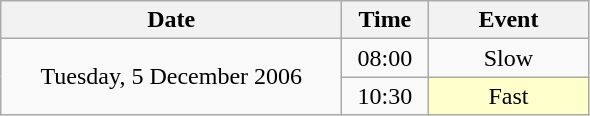<table class = "wikitable" style="text-align:center;">
<tr>
<th width=220>Date</th>
<th width=50>Time</th>
<th width=100>Event</th>
</tr>
<tr>
<td rowspan=2>Tuesday, 5 December 2006</td>
<td>08:00</td>
<td>Slow</td>
</tr>
<tr>
<td>10:30</td>
<td bgcolor=ffffcc>Fast</td>
</tr>
</table>
